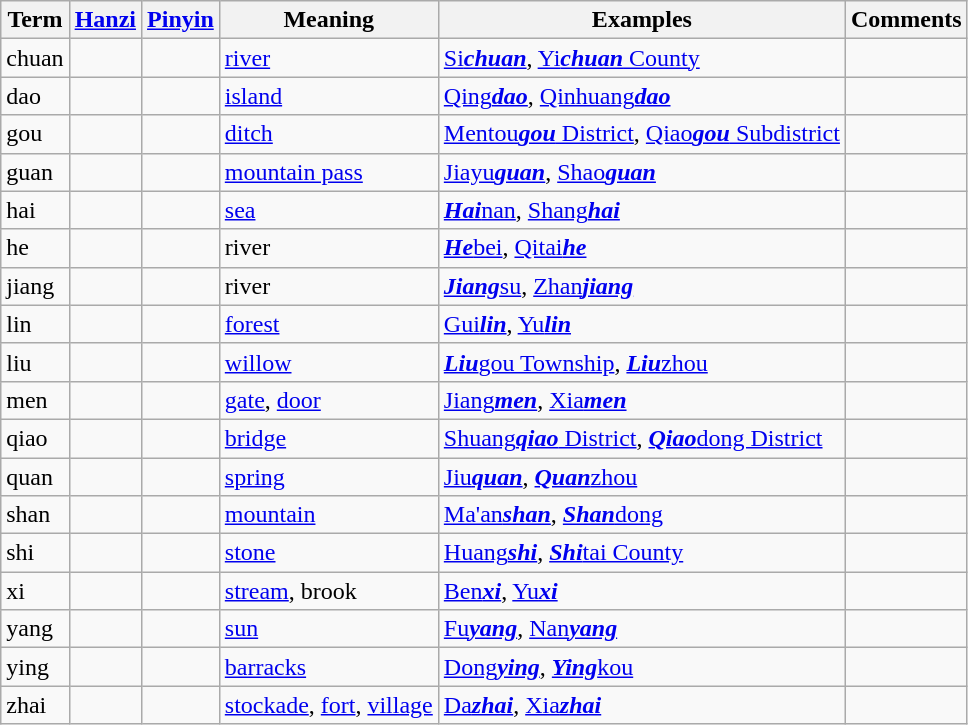<table class="wikitable sortable">
<tr>
<th>Term</th>
<th><a href='#'>Hanzi</a></th>
<th><a href='#'>Pinyin</a></th>
<th>Meaning</th>
<th>Examples</th>
<th>Comments</th>
</tr>
<tr>
<td>chuan</td>
<td></td>
<td></td>
<td><a href='#'>river</a></td>
<td><a href='#'>Si<strong><em>chuan</em></strong></a>, <a href='#'>Yi<strong><em>chuan</em></strong> County</a></td>
<td></td>
</tr>
<tr>
<td>dao</td>
<td></td>
<td></td>
<td><a href='#'>island</a></td>
<td><a href='#'>Qing<strong><em>dao</em></strong></a>, <a href='#'>Qinhuang<strong><em>dao</em></strong></a></td>
<td></td>
</tr>
<tr>
<td>gou</td>
<td></td>
<td></td>
<td><a href='#'>ditch</a></td>
<td><a href='#'>Mentou<strong><em>gou</em></strong> District</a>, <a href='#'>Qiao<strong><em>gou</em></strong> Subdistrict</a></td>
<td></td>
</tr>
<tr>
<td>guan</td>
<td></td>
<td></td>
<td><a href='#'>mountain pass</a></td>
<td><a href='#'>Jiayu<strong><em>guan</em></strong></a>, <a href='#'>Shao<strong><em>guan</em></strong></a></td>
<td></td>
</tr>
<tr>
<td>hai</td>
<td></td>
<td></td>
<td><a href='#'>sea</a></td>
<td><a href='#'><strong><em>Hai</em></strong>nan</a>, <a href='#'>Shang<strong><em>hai</em></strong></a></td>
<td></td>
</tr>
<tr>
<td>he</td>
<td></td>
<td></td>
<td>river</td>
<td><a href='#'><strong><em>He</em></strong>bei</a>, <a href='#'>Qitai<strong><em>he</em></strong></a></td>
<td></td>
</tr>
<tr>
<td>jiang</td>
<td></td>
<td></td>
<td>river</td>
<td><a href='#'><strong><em>Jiang</em></strong>su</a>, <a href='#'>Zhan<strong><em>jiang</em></strong></a></td>
<td></td>
</tr>
<tr>
<td>lin</td>
<td></td>
<td></td>
<td><a href='#'>forest</a></td>
<td><a href='#'>Gui<strong><em>lin</em></strong></a>, <a href='#'>Yu<strong><em>lin</em></strong></a></td>
<td></td>
</tr>
<tr>
<td>liu</td>
<td></td>
<td></td>
<td><a href='#'>willow</a></td>
<td><a href='#'><strong><em>Liu</em></strong>gou Township</a>, <a href='#'><strong><em>Liu</em></strong>zhou</a></td>
<td></td>
</tr>
<tr>
<td>men</td>
<td></td>
<td></td>
<td><a href='#'>gate</a>, <a href='#'>door</a></td>
<td><a href='#'>Jiang<strong><em>men</em></strong></a>, <a href='#'>Xia<strong><em>men</em></strong></a></td>
<td></td>
</tr>
<tr>
<td>qiao</td>
<td></td>
<td></td>
<td><a href='#'>bridge</a></td>
<td><a href='#'>Shuang<strong><em>qiao</em></strong> District</a>, <a href='#'><strong><em>Qiao</em></strong>dong District</a></td>
<td></td>
</tr>
<tr>
<td>quan</td>
<td></td>
<td></td>
<td><a href='#'>spring</a></td>
<td><a href='#'>Jiu<strong><em>quan</em></strong></a>, <a href='#'><strong><em>Quan</em></strong>zhou</a></td>
<td></td>
</tr>
<tr>
<td>shan</td>
<td></td>
<td></td>
<td><a href='#'>mountain</a></td>
<td><a href='#'>Ma'an<strong><em>shan</em></strong></a>, <a href='#'><strong><em>Shan</em></strong>dong</a></td>
<td></td>
</tr>
<tr>
<td>shi</td>
<td></td>
<td></td>
<td><a href='#'>stone</a></td>
<td><a href='#'>Huang<strong><em>shi</em></strong></a>, <a href='#'><strong><em>Shi</em></strong>tai County</a></td>
<td></td>
</tr>
<tr>
<td>xi</td>
<td></td>
<td></td>
<td><a href='#'>stream</a>, brook</td>
<td><a href='#'>Ben<strong><em>xi</em></strong></a>, <a href='#'>Yu<strong><em>xi</em></strong></a></td>
<td></td>
</tr>
<tr>
<td>yang</td>
<td></td>
<td></td>
<td><a href='#'>sun</a></td>
<td><a href='#'>Fu<strong><em>yang</em></strong></a>, <a href='#'>Nan<strong><em>yang</em></strong></a></td>
<td></td>
</tr>
<tr>
<td>ying</td>
<td></td>
<td></td>
<td><a href='#'>barracks</a></td>
<td><a href='#'>Dong<strong><em>ying</em></strong></a>, <a href='#'><strong><em>Ying</em></strong>kou</a></td>
<td></td>
</tr>
<tr>
<td>zhai</td>
<td></td>
<td></td>
<td><a href='#'>stockade</a>, <a href='#'>fort</a>, <a href='#'>village</a></td>
<td><a href='#'>Da<strong><em>zhai</em></strong></a>, <a href='#'>Xia<strong><em>zhai</em></strong></a></td>
<td></td>
</tr>
</table>
